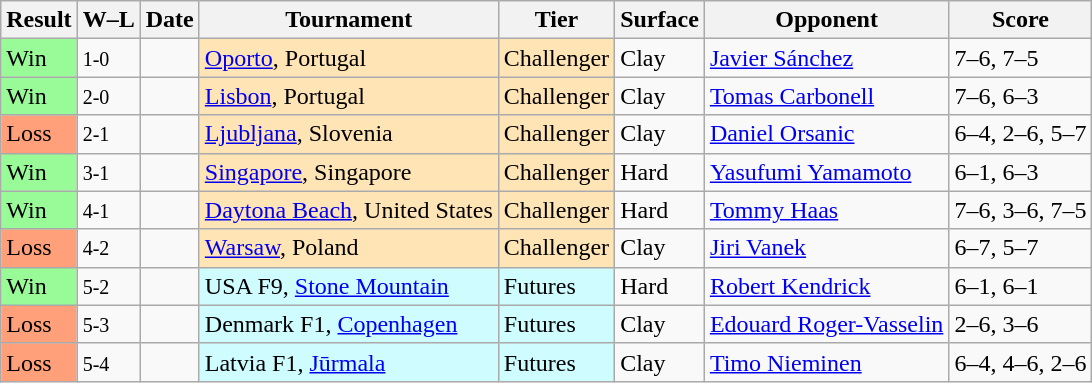<table class="sortable wikitable">
<tr>
<th>Result</th>
<th class="unsortable">W–L</th>
<th>Date</th>
<th>Tournament</th>
<th>Tier</th>
<th>Surface</th>
<th>Opponent</th>
<th class="unsortable">Score</th>
</tr>
<tr>
<td style="background:#98fb98;">Win</td>
<td><small>1-0</small></td>
<td></td>
<td style="background:moccasin;"><a href='#'>Oporto</a>, Portugal</td>
<td style="background:moccasin;">Challenger</td>
<td>Clay</td>
<td> <a href='#'>Javier Sánchez</a></td>
<td>7–6, 7–5</td>
</tr>
<tr>
<td style="background:#98fb98;">Win</td>
<td><small>2-0</small></td>
<td></td>
<td style="background:moccasin;"><a href='#'>Lisbon</a>, Portugal</td>
<td style="background:moccasin;">Challenger</td>
<td>Clay</td>
<td> <a href='#'>Tomas Carbonell</a></td>
<td>7–6, 6–3</td>
</tr>
<tr>
<td style="background:#ffa07a;">Loss</td>
<td><small>2-1</small></td>
<td></td>
<td style="background:moccasin;"><a href='#'>Ljubljana</a>, Slovenia</td>
<td style="background:moccasin;">Challenger</td>
<td>Clay</td>
<td> <a href='#'>Daniel Orsanic</a></td>
<td>6–4, 2–6, 5–7</td>
</tr>
<tr>
<td style="background:#98fb98;">Win</td>
<td><small>3-1</small></td>
<td></td>
<td style="background:moccasin;"><a href='#'>Singapore</a>, Singapore</td>
<td style="background:moccasin;">Challenger</td>
<td>Hard</td>
<td> <a href='#'>Yasufumi Yamamoto</a></td>
<td>6–1, 6–3</td>
</tr>
<tr>
<td style="background:#98fb98;">Win</td>
<td><small>4-1</small></td>
<td></td>
<td style="background:moccasin;"><a href='#'>Daytona Beach</a>, United States</td>
<td style="background:moccasin;">Challenger</td>
<td>Hard</td>
<td> <a href='#'>Tommy Haas</a></td>
<td>7–6, 3–6, 7–5</td>
</tr>
<tr>
<td style="background:#ffa07a;">Loss</td>
<td><small>4-2</small></td>
<td></td>
<td style="background:moccasin;"><a href='#'>Warsaw</a>, Poland</td>
<td style="background:moccasin;">Challenger</td>
<td>Clay</td>
<td> <a href='#'>Jiri Vanek</a></td>
<td>6–7, 5–7</td>
</tr>
<tr>
<td style="background:#98fb98;">Win</td>
<td><small>5-2</small></td>
<td></td>
<td style="background:#cffcff;">USA F9, <a href='#'>Stone Mountain</a></td>
<td style="background:#cffcff;">Futures</td>
<td>Hard</td>
<td> <a href='#'>Robert Kendrick</a></td>
<td>6–1, 6–1</td>
</tr>
<tr>
<td style="background:#ffa07a;">Loss</td>
<td><small>5-3</small></td>
<td></td>
<td style="background:#cffcff;">Denmark F1, <a href='#'>Copenhagen</a></td>
<td style="background:#cffcff;">Futures</td>
<td>Clay</td>
<td> <a href='#'>Edouard Roger-Vasselin</a></td>
<td>2–6, 3–6</td>
</tr>
<tr>
<td style="background:#ffa07a;">Loss</td>
<td><small>5-4</small></td>
<td></td>
<td style="background:#cffcff;">Latvia F1, <a href='#'>Jūrmala</a></td>
<td style="background:#cffcff;">Futures</td>
<td>Clay</td>
<td> <a href='#'>Timo Nieminen</a></td>
<td>6–4, 4–6, 2–6</td>
</tr>
</table>
